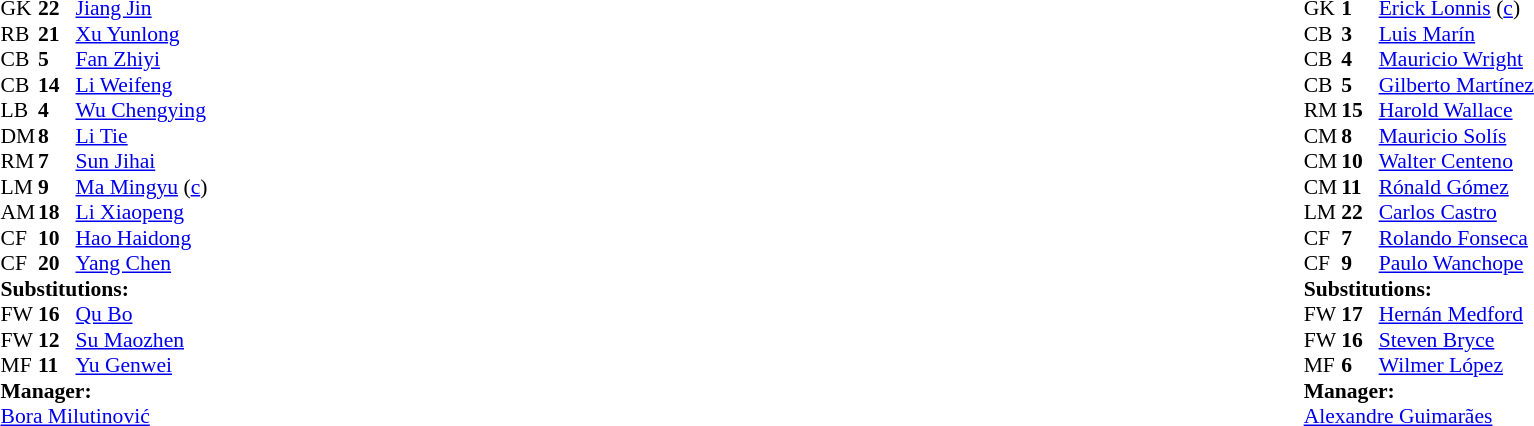<table width="100%">
<tr>
<td valign="top" width="50%"><br><table style="font-size: 90%" cellspacing="0" cellpadding="0">
<tr>
<th width="25"></th>
<th width="25"></th>
</tr>
<tr>
<td>GK</td>
<td><strong>22</strong></td>
<td><a href='#'>Jiang Jin</a></td>
</tr>
<tr>
<td>RB</td>
<td><strong>21</strong></td>
<td><a href='#'>Xu Yunlong</a></td>
<td></td>
</tr>
<tr>
<td>CB</td>
<td><strong>5</strong></td>
<td><a href='#'>Fan Zhiyi</a></td>
<td></td>
<td></td>
</tr>
<tr>
<td>CB</td>
<td><strong>14</strong></td>
<td><a href='#'>Li Weifeng</a></td>
</tr>
<tr>
<td>LB</td>
<td><strong>4</strong></td>
<td><a href='#'>Wu Chengying</a></td>
</tr>
<tr>
<td>DM</td>
<td><strong>8</strong></td>
<td><a href='#'>Li Tie</a></td>
<td></td>
</tr>
<tr>
<td>RM</td>
<td><strong>7</strong></td>
<td><a href='#'>Sun Jihai</a></td>
<td></td>
<td></td>
</tr>
<tr>
<td>LM</td>
<td><strong>9</strong></td>
<td><a href='#'>Ma Mingyu</a> (<a href='#'>c</a>)</td>
</tr>
<tr>
<td>AM</td>
<td><strong>18</strong></td>
<td><a href='#'>Li Xiaopeng</a></td>
<td></td>
</tr>
<tr>
<td>CF</td>
<td><strong>10</strong></td>
<td><a href='#'>Hao Haidong</a></td>
</tr>
<tr>
<td>CF</td>
<td><strong>20</strong></td>
<td><a href='#'>Yang Chen</a></td>
<td></td>
<td></td>
</tr>
<tr>
<td colspan=3><strong>Substitutions:</strong></td>
</tr>
<tr>
<td>FW</td>
<td><strong>16</strong></td>
<td><a href='#'>Qu Bo</a></td>
<td></td>
<td></td>
</tr>
<tr>
<td>FW</td>
<td><strong>12</strong></td>
<td><a href='#'>Su Maozhen</a></td>
<td></td>
<td></td>
</tr>
<tr>
<td>MF</td>
<td><strong>11</strong></td>
<td><a href='#'>Yu Genwei</a></td>
<td></td>
<td></td>
</tr>
<tr>
<td colspan=3><strong>Manager:</strong></td>
</tr>
<tr>
<td colspan="4"> <a href='#'>Bora Milutinović</a></td>
</tr>
</table>
</td>
<td></td>
<td valign="top" width="50%"><br><table style="font-size: 90%" cellspacing="0" cellpadding="0" align=center>
<tr>
<th width="25"></th>
<th width="25"></th>
</tr>
<tr>
<td>GK</td>
<td><strong>1</strong></td>
<td><a href='#'>Erick Lonnis</a> (<a href='#'>c</a>)</td>
</tr>
<tr>
<td>CB</td>
<td><strong>3</strong></td>
<td><a href='#'>Luis Marín</a></td>
<td></td>
</tr>
<tr>
<td>CB</td>
<td><strong>4</strong></td>
<td><a href='#'>Mauricio Wright</a></td>
</tr>
<tr>
<td>CB</td>
<td><strong>5</strong></td>
<td><a href='#'>Gilberto Martínez</a></td>
</tr>
<tr>
<td>RM</td>
<td><strong>15</strong></td>
<td><a href='#'>Harold Wallace</a></td>
<td></td>
<td></td>
</tr>
<tr>
<td>CM</td>
<td><strong>8</strong></td>
<td><a href='#'>Mauricio Solís</a></td>
<td></td>
</tr>
<tr>
<td>CM</td>
<td><strong>10</strong></td>
<td><a href='#'>Walter Centeno</a></td>
<td></td>
</tr>
<tr>
<td>CM</td>
<td><strong>11</strong></td>
<td><a href='#'>Rónald Gómez</a></td>
<td></td>
</tr>
<tr>
<td>LM</td>
<td><strong>22</strong></td>
<td><a href='#'>Carlos Castro</a></td>
</tr>
<tr>
<td>CF</td>
<td><strong>7</strong></td>
<td><a href='#'>Rolando Fonseca</a></td>
<td></td>
<td></td>
</tr>
<tr>
<td>CF</td>
<td><strong>9</strong></td>
<td><a href='#'>Paulo Wanchope</a></td>
<td></td>
<td></td>
</tr>
<tr>
<td colspan=3><strong>Substitutions:</strong></td>
</tr>
<tr>
<td>FW</td>
<td><strong>17</strong></td>
<td><a href='#'>Hernán Medford</a></td>
<td></td>
<td></td>
</tr>
<tr>
<td>FW</td>
<td><strong>16</strong></td>
<td><a href='#'>Steven Bryce</a></td>
<td></td>
<td></td>
</tr>
<tr>
<td>MF</td>
<td><strong>6</strong></td>
<td><a href='#'>Wilmer López</a></td>
<td></td>
<td></td>
</tr>
<tr>
<td colspan=3><strong>Manager:</strong></td>
</tr>
<tr>
<td colspan="4"><a href='#'>Alexandre Guimarães</a></td>
</tr>
</table>
</td>
</tr>
</table>
